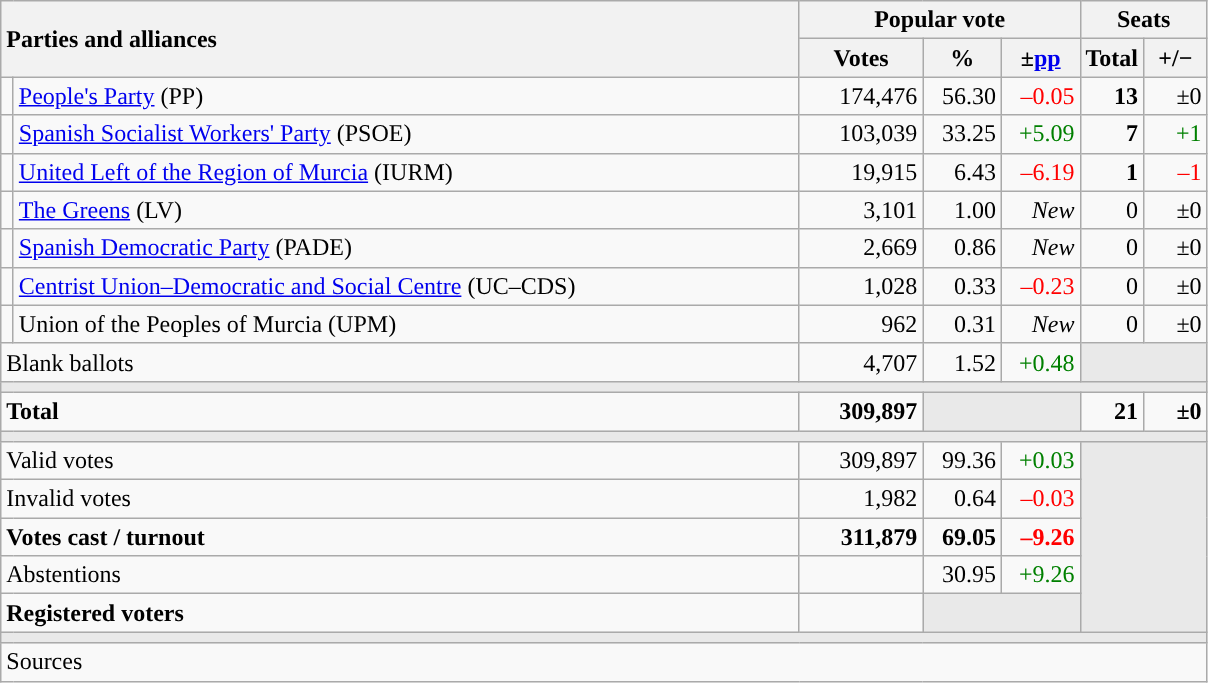<table class="wikitable" style="text-align:right;">
<tr>
<th style="text-align:left;" rowspan="2" colspan="2" width="525">Parties and alliances</th>
<th colspan="3">Popular vote</th>
<th colspan="2">Seats</th>
</tr>
<tr>
<th width="75">Votes</th>
<th width="45">%</th>
<th width="45">±<a href='#'>pp</a></th>
<th width="35">Total</th>
<th width="35">+/−</th>
</tr>
<tr>
<td width="1" style="color:inherit;background:"></td>
<td align="left"><a href='#'>People's Party</a> (PP)</td>
<td>174,476</td>
<td>56.30</td>
<td style="color:red;">–0.05</td>
<td><strong>13</strong></td>
<td>±0</td>
</tr>
<tr>
<td style="color:inherit;background:"></td>
<td align="left"><a href='#'>Spanish Socialist Workers' Party</a> (PSOE)</td>
<td>103,039</td>
<td>33.25</td>
<td style="color:green;">+5.09</td>
<td><strong>7</strong></td>
<td style="color:green;">+1</td>
</tr>
<tr>
<td style="color:inherit;background:"></td>
<td align="left"><a href='#'>United Left of the Region of Murcia</a> (IURM)</td>
<td>19,915</td>
<td>6.43</td>
<td style="color:red;">–6.19</td>
<td><strong>1</strong></td>
<td style="color:red;">–1</td>
</tr>
<tr>
<td style="color:inherit;background:"></td>
<td align="left"><a href='#'>The Greens</a> (LV)</td>
<td>3,101</td>
<td>1.00</td>
<td><em>New</em></td>
<td>0</td>
<td>±0</td>
</tr>
<tr>
<td style="color:inherit;background:"></td>
<td align="left"><a href='#'>Spanish Democratic Party</a> (PADE)</td>
<td>2,669</td>
<td>0.86</td>
<td><em>New</em></td>
<td>0</td>
<td>±0</td>
</tr>
<tr>
<td style="color:inherit;background:"></td>
<td align="left"><a href='#'>Centrist Union–Democratic and Social Centre</a> (UC–CDS)</td>
<td>1,028</td>
<td>0.33</td>
<td style="color:red;">–0.23</td>
<td>0</td>
<td>±0</td>
</tr>
<tr>
<td style="color:inherit;background:"></td>
<td align="left">Union of the Peoples of Murcia (UPM)</td>
<td>962</td>
<td>0.31</td>
<td><em>New</em></td>
<td>0</td>
<td>±0</td>
</tr>
<tr>
<td align="left" colspan="2">Blank ballots</td>
<td>4,707</td>
<td>1.52</td>
<td style="color:green;">+0.48</td>
<td bgcolor="#E9E9E9" colspan="2"></td>
</tr>
<tr>
<td colspan="7" bgcolor="#E9E9E9"></td>
</tr>
<tr style="font-weight:bold;">
<td align="left" colspan="2">Total</td>
<td>309,897</td>
<td bgcolor="#E9E9E9" colspan="2"></td>
<td>21</td>
<td>±0</td>
</tr>
<tr>
<td colspan="7" bgcolor="#E9E9E9"></td>
</tr>
<tr>
<td align="left" colspan="2">Valid votes</td>
<td>309,897</td>
<td>99.36</td>
<td style="color:green;">+0.03</td>
<td bgcolor="#E9E9E9" colspan="2" rowspan="5"></td>
</tr>
<tr>
<td align="left" colspan="2">Invalid votes</td>
<td>1,982</td>
<td>0.64</td>
<td style="color:red;">–0.03</td>
</tr>
<tr style="font-weight:bold;">
<td align="left" colspan="2">Votes cast / turnout</td>
<td>311,879</td>
<td>69.05</td>
<td style="color:red;">–9.26</td>
</tr>
<tr>
<td align="left" colspan="2">Abstentions</td>
<td></td>
<td>30.95</td>
<td style="color:green;">+9.26</td>
</tr>
<tr style="font-weight:bold;">
<td align="left" colspan="2">Registered voters</td>
<td></td>
<td bgcolor="#E9E9E9" colspan="2"></td>
</tr>
<tr>
<td colspan="7" bgcolor="#E9E9E9"></td>
</tr>
<tr>
<td align="left" colspan="7">Sources</td>
</tr>
</table>
